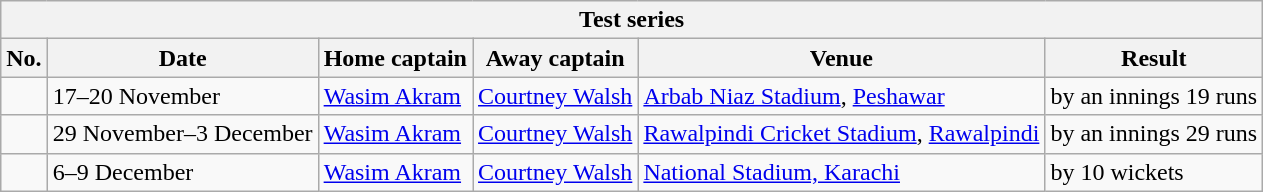<table class="wikitable">
<tr>
<th colspan="9">Test series</th>
</tr>
<tr>
<th>No.</th>
<th>Date</th>
<th>Home captain</th>
<th>Away captain</th>
<th>Venue</th>
<th>Result</th>
</tr>
<tr>
<td></td>
<td>17–20 November</td>
<td><a href='#'>Wasim Akram</a></td>
<td><a href='#'>Courtney Walsh</a></td>
<td><a href='#'>Arbab Niaz Stadium</a>, <a href='#'>Peshawar</a></td>
<td> by an innings 19 runs</td>
</tr>
<tr>
<td></td>
<td>29 November–3 December</td>
<td><a href='#'>Wasim Akram</a></td>
<td><a href='#'>Courtney Walsh</a></td>
<td><a href='#'>Rawalpindi Cricket Stadium</a>, <a href='#'>Rawalpindi</a></td>
<td> by an innings 29 runs</td>
</tr>
<tr>
<td></td>
<td>6–9 December</td>
<td><a href='#'>Wasim Akram</a></td>
<td><a href='#'>Courtney Walsh</a></td>
<td><a href='#'>National Stadium, Karachi</a></td>
<td> by 10 wickets</td>
</tr>
</table>
